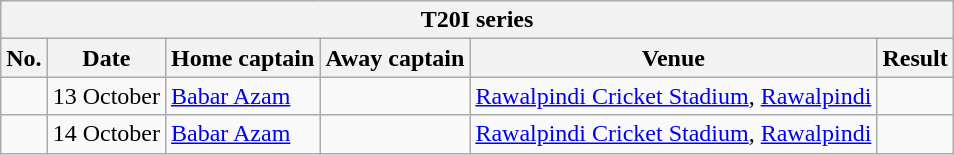<table class="wikitable">
<tr>
<th colspan="9">T20I series</th>
</tr>
<tr>
<th>No.</th>
<th>Date</th>
<th>Home captain</th>
<th>Away captain</th>
<th>Venue</th>
<th>Result</th>
</tr>
<tr>
<td></td>
<td>13 October</td>
<td><a href='#'>Babar Azam</a></td>
<td></td>
<td><a href='#'>Rawalpindi Cricket Stadium</a>, <a href='#'>Rawalpindi</a></td>
<td></td>
</tr>
<tr>
<td></td>
<td>14 October</td>
<td><a href='#'>Babar Azam</a></td>
<td></td>
<td><a href='#'>Rawalpindi Cricket Stadium</a>, <a href='#'>Rawalpindi</a></td>
<td></td>
</tr>
</table>
